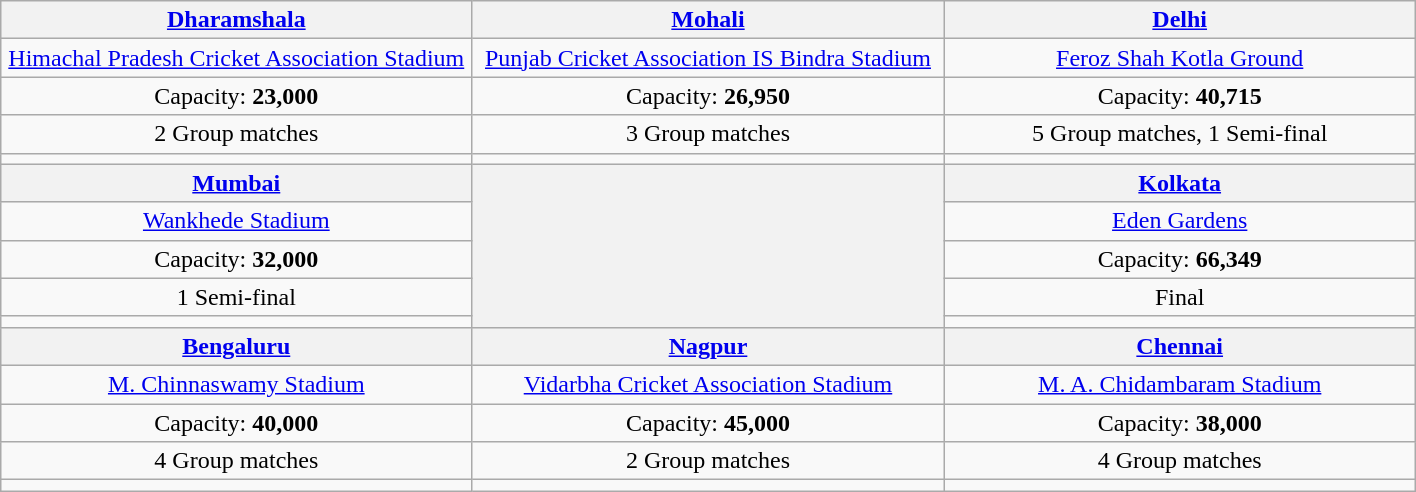<table class="wikitable" style="text-align:center;margin:auto">
<tr>
<th width=33%><a href='#'>Dharamshala</a></th>
<th width=33%><a href='#'>Mohali</a></th>
<th width=33%><a href='#'>Delhi</a></th>
</tr>
<tr>
<td><a href='#'>Himachal Pradesh Cricket Association Stadium</a></td>
<td><a href='#'>Punjab Cricket Association IS Bindra Stadium</a></td>
<td><a href='#'>Feroz Shah Kotla Ground</a></td>
</tr>
<tr>
<td>Capacity: <strong>23,000</strong></td>
<td>Capacity: <strong>26,950</strong></td>
<td>Capacity: <strong>40,715</strong></td>
</tr>
<tr>
<td>2 Group matches</td>
<td>3 Group matches</td>
<td>5 Group matches, 1 Semi-final</td>
</tr>
<tr>
<td></td>
<td></td>
<td></td>
</tr>
<tr>
<th><a href='#'>Mumbai</a></th>
<th rowspan=5><br></th>
<th><a href='#'>Kolkata</a></th>
</tr>
<tr>
<td><a href='#'>Wankhede Stadium</a></td>
<td><a href='#'>Eden Gardens</a></td>
</tr>
<tr>
<td>Capacity: <strong>32,000</strong></td>
<td>Capacity: <strong>66,349</strong></td>
</tr>
<tr>
<td>1 Semi-final</td>
<td>Final</td>
</tr>
<tr>
<td></td>
<td></td>
</tr>
<tr>
<th><a href='#'>Bengaluru</a></th>
<th><a href='#'>Nagpur</a></th>
<th><a href='#'>Chennai</a></th>
</tr>
<tr>
<td><a href='#'>M. Chinnaswamy Stadium</a></td>
<td><a href='#'>Vidarbha Cricket Association Stadium</a></td>
<td><a href='#'>M. A. Chidambaram Stadium</a></td>
</tr>
<tr>
<td>Capacity: <strong>40,000</strong></td>
<td>Capacity: <strong>45,000</strong></td>
<td>Capacity: <strong>38,000</strong></td>
</tr>
<tr>
<td>4 Group matches</td>
<td>2 Group matches</td>
<td>4 Group matches</td>
</tr>
<tr>
<td></td>
<td></td>
<td></td>
</tr>
</table>
